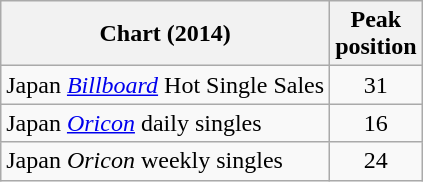<table class="wikitable sortable">
<tr>
<th>Chart (2014)</th>
<th>Peak<br>position</th>
</tr>
<tr>
<td>Japan <em><a href='#'>Billboard</a></em> Hot Single Sales</td>
<td align="center">31</td>
</tr>
<tr>
<td>Japan <em><a href='#'>Oricon</a></em> daily singles</td>
<td align="center">16</td>
</tr>
<tr>
<td>Japan <em>Oricon</em> weekly singles</td>
<td align="center">24</td>
</tr>
</table>
